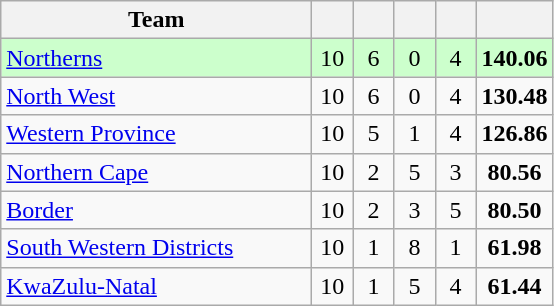<table class="wikitable" style="text-align:center">
<tr>
<th style="width:200px">Team</th>
<th width="20"></th>
<th width="20"></th>
<th width="20"></th>
<th width="20"></th>
<th width="20"></th>
</tr>
<tr style="background:#cfc">
<td style="text-align:left;"> <a href='#'>Northerns</a></td>
<td>10</td>
<td>6</td>
<td>0</td>
<td>4</td>
<td><strong>140.06</strong></td>
</tr>
<tr>
<td style="text-align:left;"> <a href='#'>North West</a></td>
<td>10</td>
<td>6</td>
<td>0</td>
<td>4</td>
<td><strong>130.48</strong></td>
</tr>
<tr>
<td style="text-align:left;"> <a href='#'>Western Province</a></td>
<td>10</td>
<td>5</td>
<td>1</td>
<td>4</td>
<td><strong>126.86</strong></td>
</tr>
<tr>
<td style="text-align:left;"> <a href='#'>Northern Cape</a></td>
<td>10</td>
<td>2</td>
<td>5</td>
<td>3</td>
<td><strong>80.56</strong></td>
</tr>
<tr>
<td style="text-align:left;"> <a href='#'>Border</a></td>
<td>10</td>
<td>2</td>
<td>3</td>
<td>5</td>
<td><strong>80.50</strong></td>
</tr>
<tr>
<td style="text-align:left;"> <a href='#'>South Western Districts</a></td>
<td>10</td>
<td>1</td>
<td>8</td>
<td>1</td>
<td><strong>61.98</strong></td>
</tr>
<tr>
<td style="text-align:left;"> <a href='#'>KwaZulu-Natal</a></td>
<td>10</td>
<td>1</td>
<td>5</td>
<td>4</td>
<td><strong>61.44</strong></td>
</tr>
</table>
